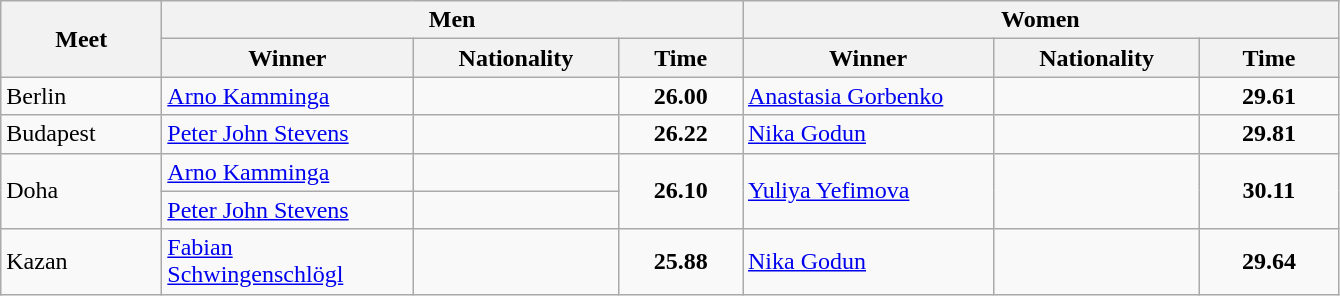<table class="wikitable">
<tr>
<th width=100 rowspan=2>Meet</th>
<th colspan=3>Men</th>
<th colspan=3>Women</th>
</tr>
<tr>
<th width=160>Winner</th>
<th width=130>Nationality</th>
<th width=75>Time</th>
<th width=160>Winner</th>
<th width=130>Nationality</th>
<th width=85>Time</th>
</tr>
<tr>
<td>Berlin</td>
<td><a href='#'>Arno Kamminga</a></td>
<td></td>
<td align=center><strong>26.00</strong></td>
<td><a href='#'>Anastasia Gorbenko</a></td>
<td></td>
<td align=center><strong>29.61</strong></td>
</tr>
<tr>
<td>Budapest</td>
<td><a href='#'>Peter John Stevens</a></td>
<td></td>
<td align=center><strong>26.22</strong></td>
<td><a href='#'>Nika Godun</a></td>
<td></td>
<td align=center><strong>29.81</strong></td>
</tr>
<tr>
<td rowspan=2>Doha</td>
<td><a href='#'>Arno Kamminga</a></td>
<td></td>
<td rowspan=2 align=center><strong>26.10</strong></td>
<td rowspan=2><a href='#'>Yuliya Yefimova</a></td>
<td rowspan=2></td>
<td rowspan=2 align=center><strong>30.11</strong></td>
</tr>
<tr>
<td><a href='#'>Peter John Stevens</a></td>
<td></td>
</tr>
<tr>
<td>Kazan</td>
<td><a href='#'>Fabian Schwingenschlögl</a></td>
<td></td>
<td align=center><strong>25.88</strong></td>
<td><a href='#'>Nika Godun</a></td>
<td></td>
<td align=center><strong>29.64</strong></td>
</tr>
</table>
